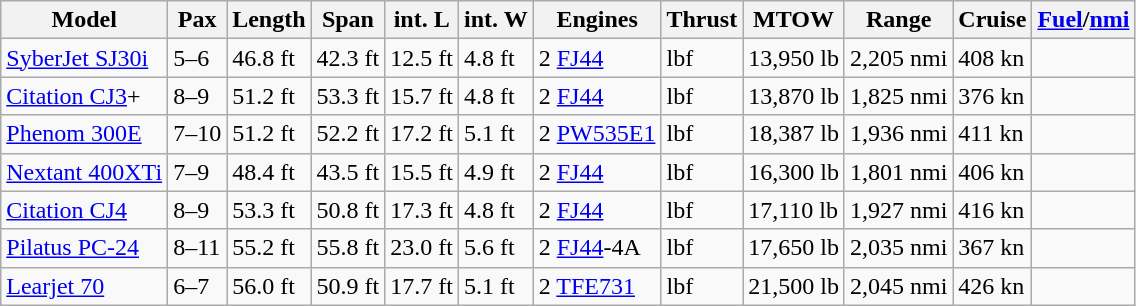<table class="wikitable sortable">
<tr>
<th>Model</th>
<th>Pax</th>
<th>Length</th>
<th>Span</th>
<th>int. L</th>
<th>int. W</th>
<th>Engines</th>
<th>Thrust</th>
<th>MTOW</th>
<th>Range</th>
<th>Cruise</th>
<th><a href='#'>Fuel</a>/<a href='#'>nmi</a></th>
</tr>
<tr>
<td><a href='#'>SyberJet SJ30i</a> </td>
<td>5–6</td>
<td>46.8 ft</td>
<td>42.3 ft</td>
<td>12.5 ft</td>
<td>4.8 ft</td>
<td>2 <a href='#'>FJ44</a></td>
<td> lbf</td>
<td>13,950 lb</td>
<td>2,205 nmi</td>
<td>408 kn</td>
<td></td>
</tr>
<tr>
<td><a href='#'>Citation CJ3</a>+	 </td>
<td>8–9</td>
<td>51.2 ft</td>
<td>53.3 ft</td>
<td>15.7 ft</td>
<td>4.8 ft</td>
<td>2 <a href='#'>FJ44</a></td>
<td> lbf</td>
<td>13,870 lb</td>
<td>1,825 nmi</td>
<td>376 kn</td>
<td></td>
</tr>
<tr>
<td><a href='#'>Phenom 300E</a> </td>
<td>7–10</td>
<td>51.2 ft</td>
<td>52.2 ft</td>
<td>17.2 ft</td>
<td>5.1 ft</td>
<td>2 <a href='#'>PW535E1</a></td>
<td> lbf</td>
<td>18,387 lb</td>
<td>1,936 nmi</td>
<td>411 kn</td>
<td></td>
</tr>
<tr>
<td><a href='#'>Nextant 400XTi</a> </td>
<td>7–9</td>
<td>48.4 ft</td>
<td>43.5 ft</td>
<td>15.5 ft</td>
<td>4.9 ft</td>
<td>2 <a href='#'>FJ44</a></td>
<td> lbf</td>
<td>16,300 lb</td>
<td>1,801 nmi</td>
<td>406 kn</td>
<td></td>
</tr>
<tr>
<td><a href='#'>Citation CJ4</a> </td>
<td>8–9</td>
<td>53.3 ft</td>
<td>50.8 ft</td>
<td>17.3 ft</td>
<td>4.8 ft</td>
<td>2 <a href='#'>FJ44</a></td>
<td> lbf</td>
<td>17,110 lb</td>
<td>1,927 nmi</td>
<td>416 kn</td>
<td></td>
</tr>
<tr>
<td><a href='#'>Pilatus PC-24</a> </td>
<td>8–11</td>
<td>55.2 ft</td>
<td>55.8 ft</td>
<td>23.0 ft</td>
<td>5.6 ft</td>
<td>2 <a href='#'>FJ44</a>-4A</td>
<td> lbf</td>
<td>17,650 lb</td>
<td>2,035 nmi</td>
<td>367 kn</td>
<td></td>
</tr>
<tr>
<td><a href='#'>Learjet 70</a> </td>
<td>6–7</td>
<td>56.0 ft</td>
<td>50.9 ft</td>
<td>17.7 ft</td>
<td>5.1 ft</td>
<td>2 <a href='#'>TFE731</a></td>
<td> lbf</td>
<td>21,500 lb</td>
<td>2,045 nmi</td>
<td>426 kn</td>
<td></td>
</tr>
</table>
